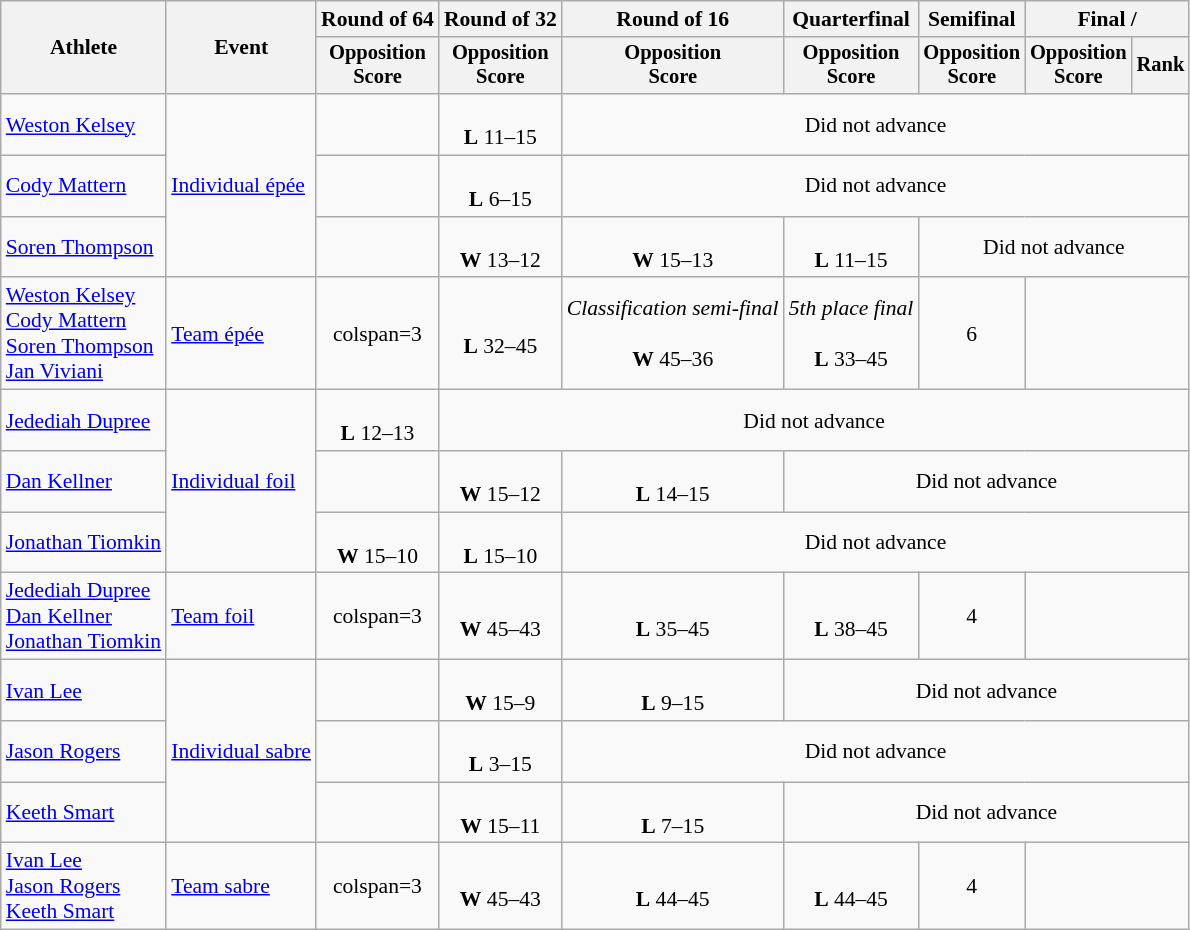<table class=wikitable style=font-size:90%;text-align:center>
<tr>
<th rowspan=2>Athlete</th>
<th rowspan=2>Event</th>
<th>Round of 64</th>
<th>Round of 32</th>
<th>Round of 16</th>
<th>Quarterfinal</th>
<th>Semifinal</th>
<th colspan=2>Final / </th>
</tr>
<tr style=font-size:95%>
<th>Opposition <br> Score</th>
<th>Opposition <br> Score</th>
<th>Opposition <br> Score</th>
<th>Opposition <br> Score</th>
<th>Opposition <br> Score</th>
<th>Opposition <br> Score</th>
<th>Rank</th>
</tr>
<tr>
<td align=left><a href='#'>Weston Kelsey</a></td>
<td align=left rowspan=3><a href='#'>Individual épée</a></td>
<td></td>
<td><br><strong>L</strong> 11–15</td>
<td colspan=5>Did not advance</td>
</tr>
<tr>
<td align=left><a href='#'>Cody Mattern</a></td>
<td></td>
<td><br><strong>L</strong> 6–15</td>
<td colspan=5>Did not advance</td>
</tr>
<tr>
<td align=left><a href='#'>Soren Thompson</a></td>
<td></td>
<td><br><strong>W</strong> 13–12</td>
<td><br><strong>W</strong> 15–13</td>
<td><br><strong>L</strong> 11–15</td>
<td colspan=3>Did not advance</td>
</tr>
<tr>
<td align=left><a href='#'>Weston Kelsey</a><br><a href='#'>Cody Mattern</a><br><a href='#'>Soren Thompson</a><br><a href='#'>Jan Viviani</a></td>
<td align=left><a href='#'>Team épée</a></td>
<td>colspan=3 </td>
<td><br><strong>L</strong> 32–45</td>
<td><em>Classification semi-final</em><br><br><strong>W</strong> 45–36</td>
<td><em>5th place final</em><br><br><strong>L</strong> 33–45</td>
<td>6</td>
</tr>
<tr>
<td align=left><a href='#'>Jedediah Dupree</a></td>
<td align=left rowspan=3><a href='#'>Individual foil</a></td>
<td><br><strong>L</strong> 12–13</td>
<td colspan=6>Did not advance</td>
</tr>
<tr>
<td align=left><a href='#'>Dan Kellner</a></td>
<td></td>
<td><br><strong>W</strong> 15–12</td>
<td><br><strong>L</strong> 14–15</td>
<td colspan=4>Did not advance</td>
</tr>
<tr>
<td align=left><a href='#'>Jonathan Tiomkin</a></td>
<td><br><strong>W</strong> 15–10</td>
<td><br><strong>L</strong> 15–10</td>
<td colspan=5>Did not advance</td>
</tr>
<tr>
<td align=left><a href='#'>Jedediah Dupree</a><br><a href='#'>Dan Kellner</a><br><a href='#'>Jonathan Tiomkin</a></td>
<td align=left><a href='#'>Team foil</a></td>
<td>colspan=3 </td>
<td><br><strong>W</strong> 45–43</td>
<td><br><strong>L</strong> 35–45</td>
<td><br><strong>L</strong> 38–45</td>
<td>4</td>
</tr>
<tr>
<td align=left><a href='#'>Ivan Lee</a></td>
<td align=left rowspan=3><a href='#'>Individual sabre</a></td>
<td></td>
<td><br><strong>W</strong> 15–9</td>
<td><br><strong>L</strong> 9–15</td>
<td colspan=4>Did not advance</td>
</tr>
<tr>
<td align=left><a href='#'>Jason Rogers</a></td>
<td></td>
<td><br><strong>L</strong> 3–15</td>
<td colspan=5>Did not advance</td>
</tr>
<tr>
<td align=left><a href='#'>Keeth Smart</a></td>
<td></td>
<td><br><strong>W</strong> 15–11</td>
<td><br><strong>L</strong> 7–15</td>
<td colspan=4>Did not advance</td>
</tr>
<tr>
<td align=left><a href='#'>Ivan Lee</a><br><a href='#'>Jason Rogers</a><br><a href='#'>Keeth Smart</a></td>
<td align=left><a href='#'>Team sabre</a></td>
<td>colspan=3 </td>
<td><br><strong>W</strong> 45–43</td>
<td><br><strong>L</strong> 44–45</td>
<td><br><strong>L</strong> 44–45</td>
<td>4</td>
</tr>
</table>
